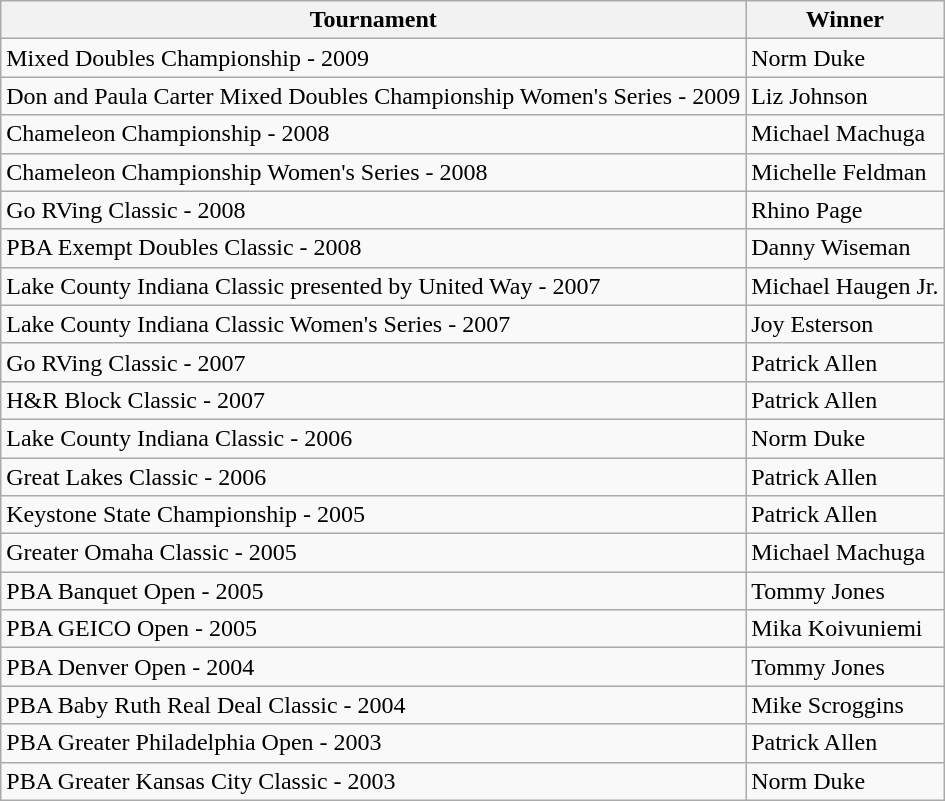<table class="wikitable" border="1">
<tr>
<th>Tournament</th>
<th>Winner</th>
</tr>
<tr>
<td>Mixed Doubles Championship - 2009</td>
<td>Norm Duke</td>
</tr>
<tr>
<td>Don and Paula Carter Mixed Doubles Championship Women's Series - 2009</td>
<td>Liz Johnson</td>
</tr>
<tr>
<td>Chameleon Championship - 2008</td>
<td>Michael Machuga</td>
</tr>
<tr>
<td>Chameleon Championship Women's Series - 2008</td>
<td>Michelle Feldman</td>
</tr>
<tr>
<td>Go RVing Classic - 2008</td>
<td>Rhino Page</td>
</tr>
<tr>
<td>PBA Exempt Doubles Classic - 2008</td>
<td>Danny Wiseman</td>
</tr>
<tr>
<td>Lake County Indiana Classic presented by United Way - 2007</td>
<td>Michael Haugen Jr.</td>
</tr>
<tr>
<td>Lake County Indiana Classic Women's Series - 2007</td>
<td>Joy Esterson</td>
</tr>
<tr>
<td>Go RVing Classic - 2007</td>
<td>Patrick Allen</td>
</tr>
<tr>
<td>H&R Block Classic - 2007</td>
<td>Patrick Allen</td>
</tr>
<tr>
<td>Lake County Indiana Classic - 2006</td>
<td>Norm Duke</td>
</tr>
<tr>
<td>Great Lakes Classic - 2006</td>
<td>Patrick Allen</td>
</tr>
<tr>
<td>Keystone State Championship - 2005</td>
<td>Patrick Allen</td>
</tr>
<tr>
<td>Greater Omaha Classic - 2005</td>
<td>Michael Machuga</td>
</tr>
<tr>
<td>PBA Banquet Open - 2005</td>
<td>Tommy Jones</td>
</tr>
<tr>
<td>PBA GEICO Open - 2005</td>
<td>Mika Koivuniemi</td>
</tr>
<tr>
<td>PBA Denver Open - 2004</td>
<td>Tommy Jones</td>
</tr>
<tr>
<td>PBA Baby Ruth Real Deal Classic - 2004</td>
<td>Mike Scroggins</td>
</tr>
<tr>
<td>PBA Greater Philadelphia Open - 2003</td>
<td>Patrick Allen</td>
</tr>
<tr>
<td>PBA Greater Kansas City Classic - 2003</td>
<td>Norm Duke</td>
</tr>
</table>
